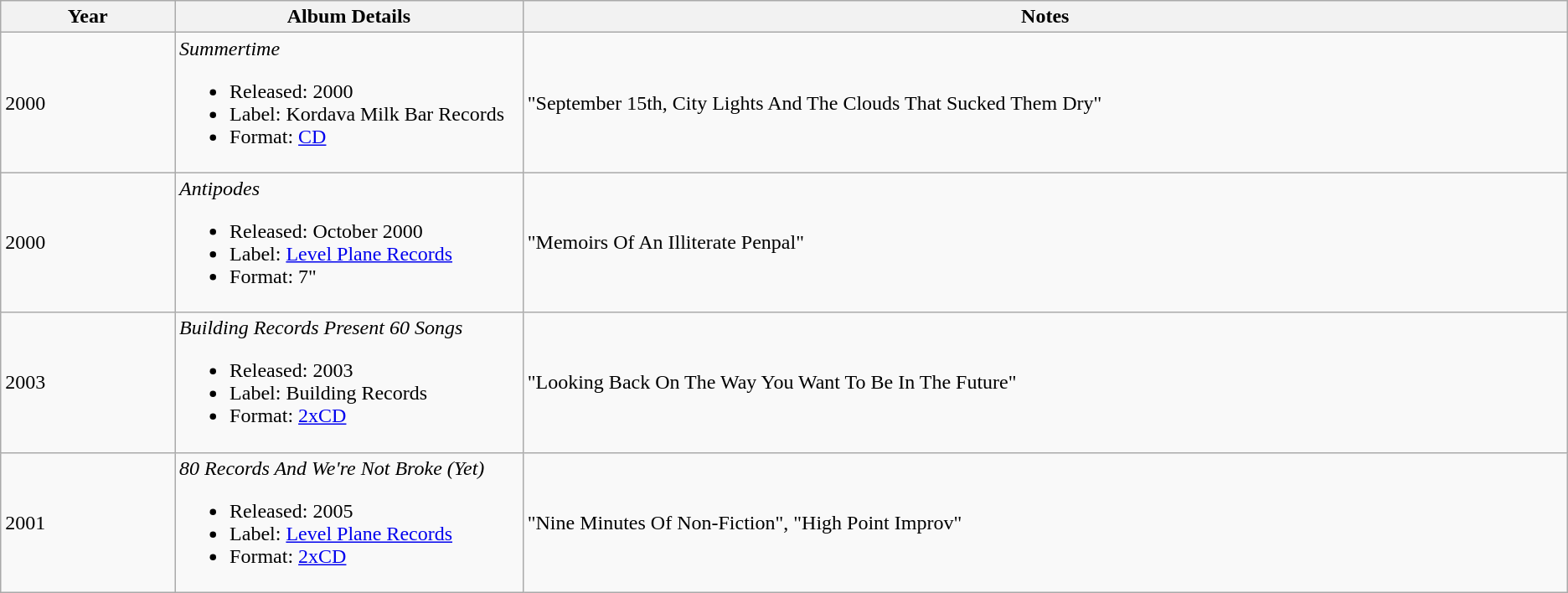<table class ="wikitable">
<tr>
<th style="width: 5%">Year</th>
<th style="width:10%">Album Details</th>
<th style="width:30%">Notes</th>
</tr>
<tr>
<td>2000</td>
<td><em>Summertime</em><br><ul><li>Released: 2000</li><li>Label: Kordava Milk Bar Records</li><li>Format: <a href='#'>CD</a></li></ul></td>
<td>"September 15th, City Lights And The Clouds That Sucked Them Dry"</td>
</tr>
<tr>
<td>2000</td>
<td><em>Antipodes</em><br><ul><li>Released: October 2000</li><li>Label: <a href='#'>Level Plane Records</a></li><li>Format: 7"</li></ul></td>
<td>"Memoirs Of An Illiterate Penpal"</td>
</tr>
<tr>
<td>2003</td>
<td><em>Building Records Present 60 Songs</em><br><ul><li>Released: 2003</li><li>Label: Building Records</li><li>Format: <a href='#'>2xCD</a></li></ul></td>
<td>"Looking Back On The Way You Want To Be In The Future"</td>
</tr>
<tr>
<td>2001</td>
<td><em>80 Records And We're Not Broke (Yet)</em><br><ul><li>Released: 2005</li><li>Label: <a href='#'>Level Plane Records</a></li><li>Format: <a href='#'>2xCD</a></li></ul></td>
<td>"Nine Minutes Of Non-Fiction", "High Point Improv"</td>
</tr>
</table>
